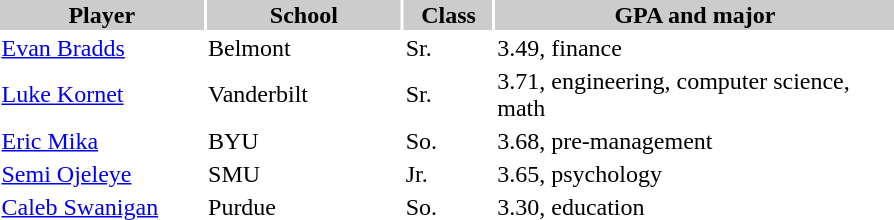<table style="width:600px" "border:'1' 'solid' 'gray' ">
<tr>
<th style="background:#ccc; width:23%;">Player</th>
<th style="background:#ccc; width:22%;">School</th>
<th style="background:#ccc; width:10%;">Class</th>
<th style="background:#ccc; width:45%;">GPA and major</th>
</tr>
<tr>
<td><a href='#'>Evan Bradds</a></td>
<td>Belmont</td>
<td>Sr.</td>
<td>3.49, finance</td>
</tr>
<tr>
<td><a href='#'>Luke Kornet</a></td>
<td>Vanderbilt</td>
<td>Sr.</td>
<td>3.71, engineering, computer science, math</td>
</tr>
<tr>
<td><a href='#'>Eric Mika</a></td>
<td>BYU</td>
<td>So.</td>
<td>3.68, pre-management</td>
</tr>
<tr>
<td><a href='#'>Semi Ojeleye</a></td>
<td>SMU</td>
<td>Jr.</td>
<td>3.65, psychology</td>
</tr>
<tr>
<td><a href='#'>Caleb Swanigan</a></td>
<td>Purdue</td>
<td>So.</td>
<td>3.30, education</td>
</tr>
</table>
